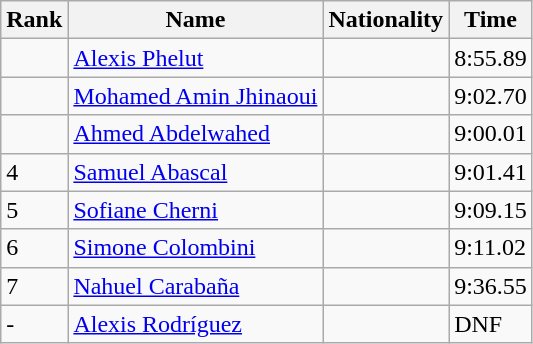<table class="wikitable sortable">
<tr>
<th>Rank</th>
<th>Name</th>
<th>Nationality</th>
<th>Time</th>
</tr>
<tr>
<td></td>
<td align=left><a href='#'>Alexis Phelut</a></td>
<td align=left></td>
<td>8:55.89</td>
</tr>
<tr>
<td></td>
<td align=left><a href='#'>Mohamed Amin Jhinaoui</a></td>
<td align=left></td>
<td>9:02.70</td>
</tr>
<tr>
<td></td>
<td align=left><a href='#'>Ahmed Abdelwahed</a></td>
<td align=left></td>
<td>9:00.01</td>
</tr>
<tr>
<td>4</td>
<td align=left><a href='#'>Samuel Abascal</a></td>
<td align=left></td>
<td>9:01.41</td>
</tr>
<tr>
<td>5</td>
<td align=left><a href='#'>Sofiane Cherni</a></td>
<td align=left></td>
<td>9:09.15</td>
</tr>
<tr>
<td>6</td>
<td align=left><a href='#'>Simone Colombini</a></td>
<td align=left></td>
<td>9:11.02</td>
</tr>
<tr>
<td>7</td>
<td align=left><a href='#'>Nahuel Carabaña</a></td>
<td align=left></td>
<td>9:36.55</td>
</tr>
<tr>
<td>-</td>
<td align=left><a href='#'>Alexis Rodríguez</a></td>
<td align=left></td>
<td>DNF</td>
</tr>
</table>
